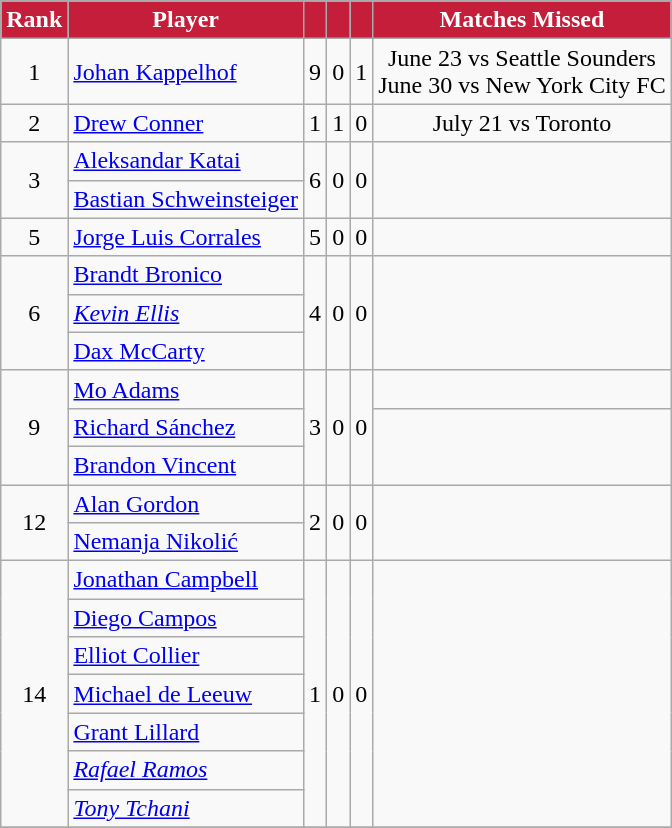<table class="wikitable" style="text-align:center; display:inline-table;">
<tr>
<th style="background:#C41E3A; color:white;">Rank</th>
<th style="background:#C41E3A; color:white;">Player</th>
<th style="background:#C41E3A; color:white;"></th>
<th style="background:#C41E3A; color:white;"></th>
<th style="background:#C41E3A; color:white;"></th>
<th style="background:#C41E3A; color:white;">Matches Missed</th>
</tr>
<tr>
<td>1</td>
<td align="left"> <a href='#'>Johan Kappelhof</a></td>
<td>9</td>
<td>0</td>
<td>1</td>
<td>June 23 vs Seattle Sounders<br>June 30 vs New York City FC</td>
</tr>
<tr>
<td>2</td>
<td align="left"> <a href='#'>Drew Conner</a></td>
<td>1</td>
<td>1</td>
<td>0</td>
<td>July 21 vs Toronto</td>
</tr>
<tr>
<td rowspan="2">3</td>
<td align="left"> <a href='#'>Aleksandar Katai</a></td>
<td rowspan="2">6</td>
<td rowspan="2">0</td>
<td rowspan="2">0</td>
<td rowspan="2"></td>
</tr>
<tr>
<td align="left"> <a href='#'>Bastian Schweinsteiger</a></td>
</tr>
<tr>
<td>5</td>
<td align="left"> <a href='#'>Jorge Luis Corrales</a></td>
<td>5</td>
<td>0</td>
<td>0</td>
<td></td>
</tr>
<tr>
<td rowspan="3">6</td>
<td align="left"> <a href='#'>Brandt Bronico</a></td>
<td rowspan="3">4</td>
<td rowspan="3">0</td>
<td rowspan="3">0</td>
<td rowspan="3"></td>
</tr>
<tr>
<td align="left"> <em><a href='#'>Kevin Ellis</a></em></td>
</tr>
<tr>
<td align="left"> <a href='#'>Dax McCarty</a></td>
</tr>
<tr>
<td rowspan="3">9</td>
<td align="left"> <a href='#'>Mo Adams</a></td>
<td rowspan="3">3</td>
<td rowspan="3">0</td>
<td rowspan="3">0</td>
<td></td>
</tr>
<tr>
<td align="left"> <a href='#'>Richard Sánchez</a></td>
<td rowspan="2"></td>
</tr>
<tr>
<td align="left"> <a href='#'>Brandon Vincent</a></td>
</tr>
<tr>
<td rowspan="2">12</td>
<td align="left"> <a href='#'>Alan Gordon</a></td>
<td rowspan="2">2</td>
<td rowspan="2">0</td>
<td rowspan="2">0</td>
<td rowspan="2"></td>
</tr>
<tr>
<td align="left"> <a href='#'>Nemanja Nikolić</a></td>
</tr>
<tr>
<td rowspan="7">14</td>
<td align="left"> <a href='#'>Jonathan Campbell</a></td>
<td rowspan="7">1</td>
<td rowspan="7">0</td>
<td rowspan="7">0</td>
<td rowspan="7"></td>
</tr>
<tr>
<td align="left"> <a href='#'>Diego Campos</a></td>
</tr>
<tr>
<td align="left"> <a href='#'>Elliot Collier</a></td>
</tr>
<tr>
<td align="left"> <a href='#'>Michael de Leeuw</a></td>
</tr>
<tr>
<td align="left"> <a href='#'>Grant Lillard</a></td>
</tr>
<tr>
<td align="left"> <em><a href='#'>Rafael Ramos</a></em></td>
</tr>
<tr>
<td align="left"> <em><a href='#'>Tony Tchani</a></em></td>
</tr>
<tr>
</tr>
</table>
